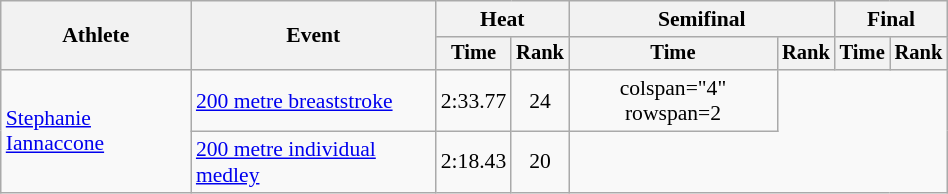<table class="wikitable" style="text-align:center; font-size:90%; width:50%;">
<tr>
<th rowspan="2">Athlete</th>
<th rowspan="2">Event</th>
<th colspan="2">Heat</th>
<th colspan="2">Semifinal</th>
<th colspan="2">Final</th>
</tr>
<tr style="font-size:95%">
<th>Time</th>
<th>Rank</th>
<th>Time</th>
<th>Rank</th>
<th>Time</th>
<th>Rank</th>
</tr>
<tr align=center>
<td align=left rowspan=2><a href='#'>Stephanie Iannaccone</a></td>
<td align=left><a href='#'>200 metre breaststroke</a></td>
<td>2:33.77</td>
<td>24</td>
<td>colspan="4" rowspan=2 </td>
</tr>
<tr align=center>
<td align=left><a href='#'>200 metre individual medley</a></td>
<td>2:18.43</td>
<td>20</td>
</tr>
</table>
